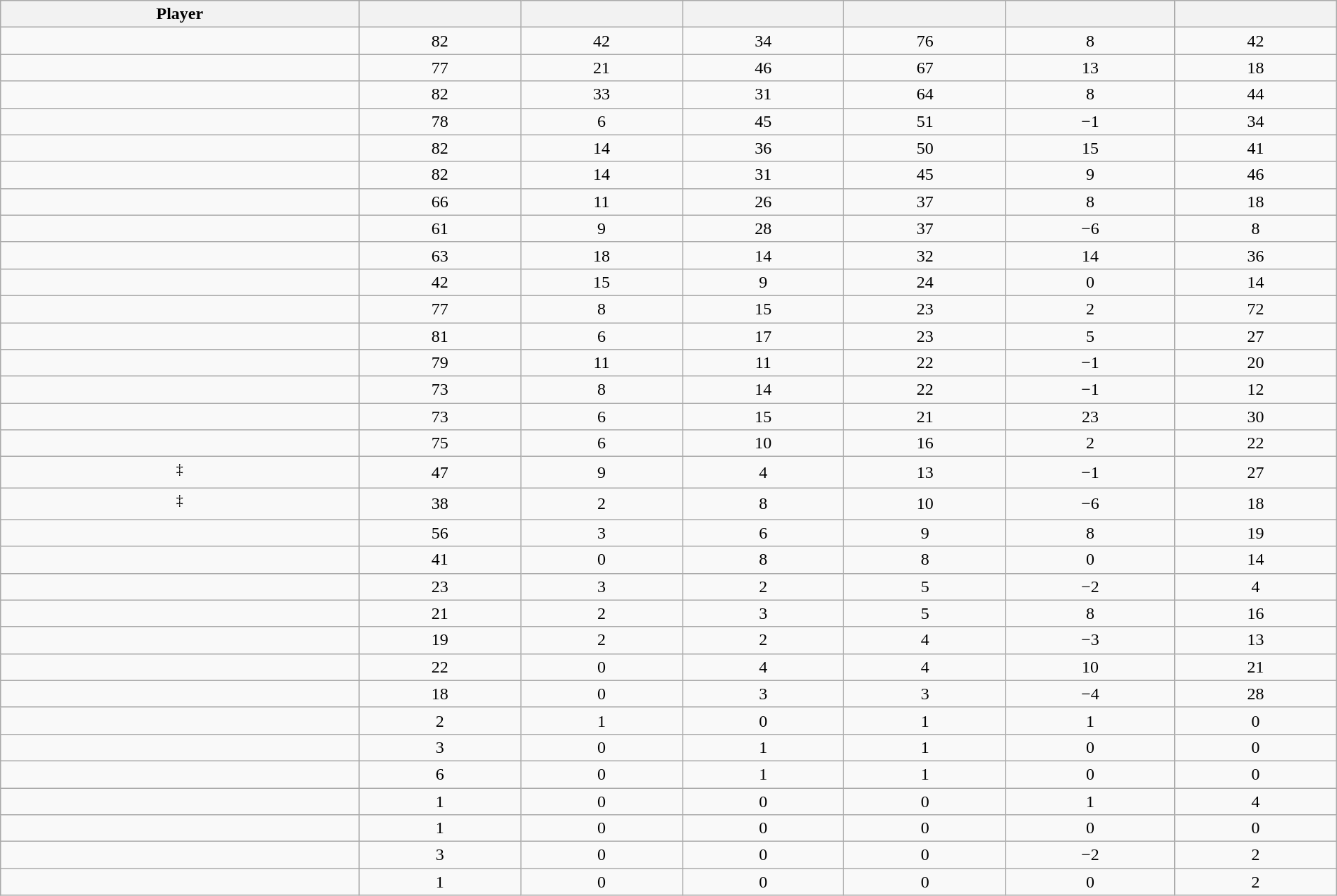<table class="wikitable sortable" style="width:100%; text-align:center;">
<tr>
<th>Player</th>
<th></th>
<th></th>
<th></th>
<th></th>
<th data-sort-type="number"></th>
<th></th>
</tr>
<tr>
<td></td>
<td>82</td>
<td>42</td>
<td>34</td>
<td>76</td>
<td>8</td>
<td>42</td>
</tr>
<tr>
<td></td>
<td>77</td>
<td>21</td>
<td>46</td>
<td>67</td>
<td>13</td>
<td>18</td>
</tr>
<tr>
<td></td>
<td>82</td>
<td>33</td>
<td>31</td>
<td>64</td>
<td>8</td>
<td>44</td>
</tr>
<tr>
<td></td>
<td>78</td>
<td>6</td>
<td>45</td>
<td>51</td>
<td>−1</td>
<td>34</td>
</tr>
<tr>
<td></td>
<td>82</td>
<td>14</td>
<td>36</td>
<td>50</td>
<td>15</td>
<td>41</td>
</tr>
<tr>
<td></td>
<td>82</td>
<td>14</td>
<td>31</td>
<td>45</td>
<td>9</td>
<td>46</td>
</tr>
<tr>
<td></td>
<td>66</td>
<td>11</td>
<td>26</td>
<td>37</td>
<td>8</td>
<td>18</td>
</tr>
<tr>
<td></td>
<td>61</td>
<td>9</td>
<td>28</td>
<td>37</td>
<td>−6</td>
<td>8</td>
</tr>
<tr>
<td></td>
<td>63</td>
<td>18</td>
<td>14</td>
<td>32</td>
<td>14</td>
<td>36</td>
</tr>
<tr>
<td></td>
<td>42</td>
<td>15</td>
<td>9</td>
<td>24</td>
<td>0</td>
<td>14</td>
</tr>
<tr>
<td></td>
<td>77</td>
<td>8</td>
<td>15</td>
<td>23</td>
<td>2</td>
<td>72</td>
</tr>
<tr>
<td></td>
<td>81</td>
<td>6</td>
<td>17</td>
<td>23</td>
<td>5</td>
<td>27</td>
</tr>
<tr>
<td></td>
<td>79</td>
<td>11</td>
<td>11</td>
<td>22</td>
<td>−1</td>
<td>20</td>
</tr>
<tr>
<td></td>
<td>73</td>
<td>8</td>
<td>14</td>
<td>22</td>
<td>−1</td>
<td>12</td>
</tr>
<tr>
<td></td>
<td>73</td>
<td>6</td>
<td>15</td>
<td>21</td>
<td>23</td>
<td>30</td>
</tr>
<tr>
<td></td>
<td>75</td>
<td>6</td>
<td>10</td>
<td>16</td>
<td>2</td>
<td>22</td>
</tr>
<tr>
<td><sup>‡</sup></td>
<td>47</td>
<td>9</td>
<td>4</td>
<td>13</td>
<td>−1</td>
<td>27</td>
</tr>
<tr>
<td><sup>‡</sup></td>
<td>38</td>
<td>2</td>
<td>8</td>
<td>10</td>
<td>−6</td>
<td>18</td>
</tr>
<tr>
<td></td>
<td>56</td>
<td>3</td>
<td>6</td>
<td>9</td>
<td>8</td>
<td>19</td>
</tr>
<tr>
<td></td>
<td>41</td>
<td>0</td>
<td>8</td>
<td>8</td>
<td>0</td>
<td>14</td>
</tr>
<tr>
<td></td>
<td>23</td>
<td>3</td>
<td>2</td>
<td>5</td>
<td>−2</td>
<td>4</td>
</tr>
<tr>
<td></td>
<td>21</td>
<td>2</td>
<td>3</td>
<td>5</td>
<td>8</td>
<td>16</td>
</tr>
<tr>
<td></td>
<td>19</td>
<td>2</td>
<td>2</td>
<td>4</td>
<td>−3</td>
<td>13</td>
</tr>
<tr>
<td></td>
<td>22</td>
<td>0</td>
<td>4</td>
<td>4</td>
<td>10</td>
<td>21</td>
</tr>
<tr>
<td></td>
<td>18</td>
<td>0</td>
<td>3</td>
<td>3</td>
<td>−4</td>
<td>28</td>
</tr>
<tr>
<td></td>
<td>2</td>
<td>1</td>
<td>0</td>
<td>1</td>
<td>1</td>
<td>0</td>
</tr>
<tr>
<td></td>
<td>3</td>
<td>0</td>
<td>1</td>
<td>1</td>
<td>0</td>
<td>0</td>
</tr>
<tr>
<td></td>
<td>6</td>
<td>0</td>
<td>1</td>
<td>1</td>
<td>0</td>
<td>0</td>
</tr>
<tr>
<td></td>
<td>1</td>
<td>0</td>
<td>0</td>
<td>0</td>
<td>1</td>
<td>4</td>
</tr>
<tr>
<td></td>
<td>1</td>
<td>0</td>
<td>0</td>
<td>0</td>
<td>0</td>
<td>0</td>
</tr>
<tr>
<td></td>
<td>3</td>
<td>0</td>
<td>0</td>
<td>0</td>
<td>−2</td>
<td>2</td>
</tr>
<tr>
<td></td>
<td>1</td>
<td>0</td>
<td>0</td>
<td>0</td>
<td>0</td>
<td>2</td>
</tr>
</table>
